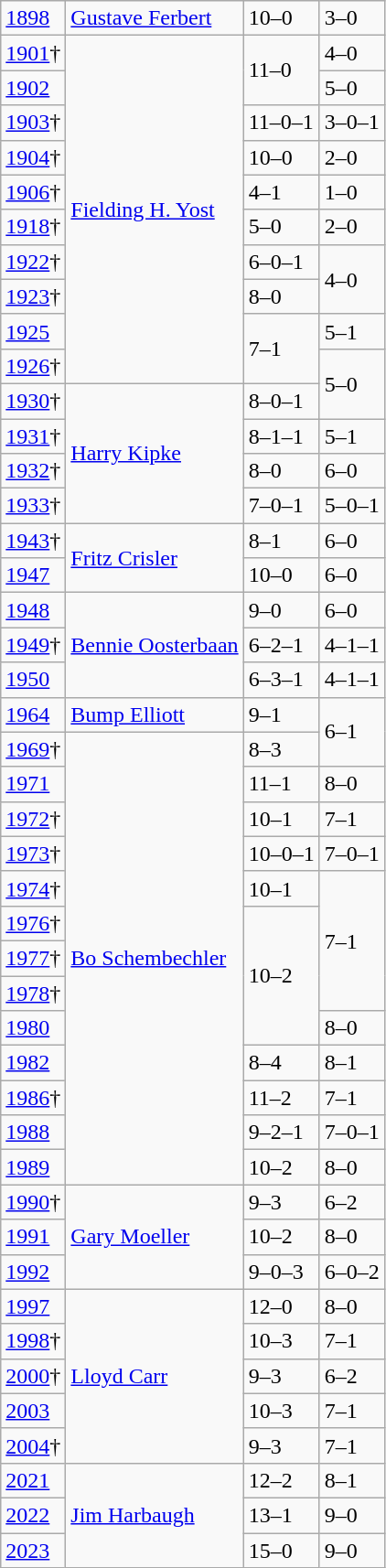<table class="wikitable">
<tr>
<td><a href='#'>1898</a></td>
<td><a href='#'>Gustave Ferbert</a></td>
<td>10–0</td>
<td>3–0</td>
</tr>
<tr>
<td><a href='#'>1901</a>†</td>
<td rowspan="10"><a href='#'>Fielding H. Yost</a></td>
<td rowspan="2">11–0</td>
<td>4–0</td>
</tr>
<tr>
<td><a href='#'>1902</a></td>
<td>5–0</td>
</tr>
<tr>
<td><a href='#'>1903</a>†</td>
<td>11–0–1</td>
<td>3–0–1</td>
</tr>
<tr>
<td><a href='#'>1904</a>†</td>
<td>10–0</td>
<td>2–0</td>
</tr>
<tr>
<td><a href='#'>1906</a>†</td>
<td>4–1</td>
<td>1–0</td>
</tr>
<tr>
<td><a href='#'>1918</a>†</td>
<td>5–0</td>
<td>2–0</td>
</tr>
<tr>
<td><a href='#'>1922</a>†</td>
<td>6–0–1</td>
<td rowspan="2">4–0</td>
</tr>
<tr>
<td><a href='#'>1923</a>†</td>
<td>8–0</td>
</tr>
<tr>
<td><a href='#'>1925</a></td>
<td rowspan="2">7–1</td>
<td>5–1</td>
</tr>
<tr>
<td><a href='#'>1926</a>†</td>
<td rowspan="2">5–0</td>
</tr>
<tr>
<td><a href='#'>1930</a>†</td>
<td rowspan="4"><a href='#'>Harry Kipke</a></td>
<td>8–0–1</td>
</tr>
<tr>
<td><a href='#'>1931</a>†</td>
<td>8–1–1</td>
<td>5–1</td>
</tr>
<tr>
<td><a href='#'>1932</a>†</td>
<td>8–0</td>
<td>6–0</td>
</tr>
<tr>
<td><a href='#'>1933</a>†</td>
<td>7–0–1</td>
<td>5–0–1</td>
</tr>
<tr>
<td><a href='#'>1943</a>†</td>
<td rowspan="2"><a href='#'>Fritz Crisler</a></td>
<td>8–1</td>
<td>6–0</td>
</tr>
<tr>
<td><a href='#'>1947</a></td>
<td>10–0</td>
<td>6–0</td>
</tr>
<tr>
<td><a href='#'>1948</a></td>
<td rowspan="3"><a href='#'>Bennie Oosterbaan</a></td>
<td>9–0</td>
<td>6–0</td>
</tr>
<tr>
<td><a href='#'>1949</a>†</td>
<td>6–2–1</td>
<td>4–1–1</td>
</tr>
<tr>
<td><a href='#'>1950</a></td>
<td>6–3–1</td>
<td>4–1–1</td>
</tr>
<tr>
<td><a href='#'>1964</a></td>
<td><a href='#'>Bump Elliott</a></td>
<td>9–1</td>
<td rowspan="2">6–1</td>
</tr>
<tr>
<td><a href='#'>1969</a>†</td>
<td rowspan="13"><a href='#'>Bo Schembechler</a></td>
<td>8–3</td>
</tr>
<tr>
<td><a href='#'>1971</a></td>
<td>11–1</td>
<td>8–0</td>
</tr>
<tr>
<td><a href='#'>1972</a>†</td>
<td>10–1</td>
<td>7–1</td>
</tr>
<tr>
<td><a href='#'>1973</a>†</td>
<td>10–0–1</td>
<td>7–0–1</td>
</tr>
<tr>
<td><a href='#'>1974</a>†</td>
<td>10–1</td>
<td rowspan="4">7–1</td>
</tr>
<tr>
<td><a href='#'>1976</a>†</td>
<td rowspan="4">10–2</td>
</tr>
<tr>
<td><a href='#'>1977</a>†</td>
</tr>
<tr>
<td><a href='#'>1978</a>†</td>
</tr>
<tr>
<td><a href='#'>1980</a></td>
<td>8–0</td>
</tr>
<tr>
<td><a href='#'>1982</a></td>
<td>8–4</td>
<td>8–1</td>
</tr>
<tr>
<td><a href='#'>1986</a>†</td>
<td>11–2</td>
<td>7–1</td>
</tr>
<tr>
<td><a href='#'>1988</a></td>
<td>9–2–1</td>
<td>7–0–1</td>
</tr>
<tr>
<td><a href='#'>1989</a></td>
<td>10–2</td>
<td>8–0</td>
</tr>
<tr>
<td><a href='#'>1990</a>†</td>
<td rowspan="3"><a href='#'>Gary Moeller</a></td>
<td>9–3</td>
<td>6–2</td>
</tr>
<tr>
<td><a href='#'>1991</a></td>
<td>10–2</td>
<td>8–0</td>
</tr>
<tr>
<td><a href='#'>1992</a></td>
<td>9–0–3</td>
<td>6–0–2</td>
</tr>
<tr>
<td><a href='#'>1997</a></td>
<td rowspan="5"><a href='#'>Lloyd Carr</a></td>
<td>12–0</td>
<td>8–0</td>
</tr>
<tr>
<td><a href='#'>1998</a>†</td>
<td>10–3</td>
<td>7–1</td>
</tr>
<tr>
<td><a href='#'>2000</a>†</td>
<td>9–3</td>
<td>6–2</td>
</tr>
<tr>
<td><a href='#'>2003</a></td>
<td>10–3</td>
<td>7–1</td>
</tr>
<tr>
<td><a href='#'>2004</a>†</td>
<td>9–3</td>
<td>7–1</td>
</tr>
<tr>
<td><a href='#'>2021</a></td>
<td rowspan="3"><a href='#'>Jim Harbaugh</a></td>
<td>12–2</td>
<td>8–1</td>
</tr>
<tr>
<td><a href='#'>2022</a></td>
<td>13–1</td>
<td>9–0</td>
</tr>
<tr>
<td><a href='#'>2023</a></td>
<td>15–0</td>
<td>9–0</td>
</tr>
</table>
